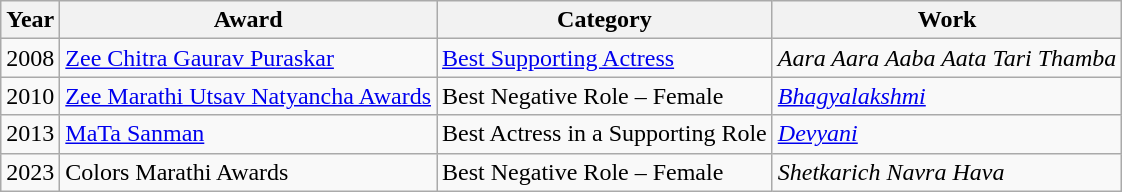<table class="wikitable">
<tr>
<th>Year</th>
<th>Award</th>
<th>Category</th>
<th>Work</th>
</tr>
<tr>
<td>2008</td>
<td><a href='#'>Zee Chitra Gaurav Puraskar</a></td>
<td><a href='#'>Best Supporting Actress</a></td>
<td><em>Aara Aara Aaba Aata Tari Thamba</em></td>
</tr>
<tr>
<td>2010</td>
<td><a href='#'>Zee Marathi Utsav Natyancha Awards</a></td>
<td>Best Negative Role – Female</td>
<td><em><a href='#'>Bhagyalakshmi</a></em></td>
</tr>
<tr>
<td>2013</td>
<td><a href='#'>MaTa Sanman</a></td>
<td>Best Actress in a Supporting Role</td>
<td><em><a href='#'>Devyani</a></em></td>
</tr>
<tr>
<td>2023</td>
<td>Colors Marathi Awards</td>
<td>Best Negative Role – Female</td>
<td><em>Shetkarich Navra Hava</em></td>
</tr>
</table>
